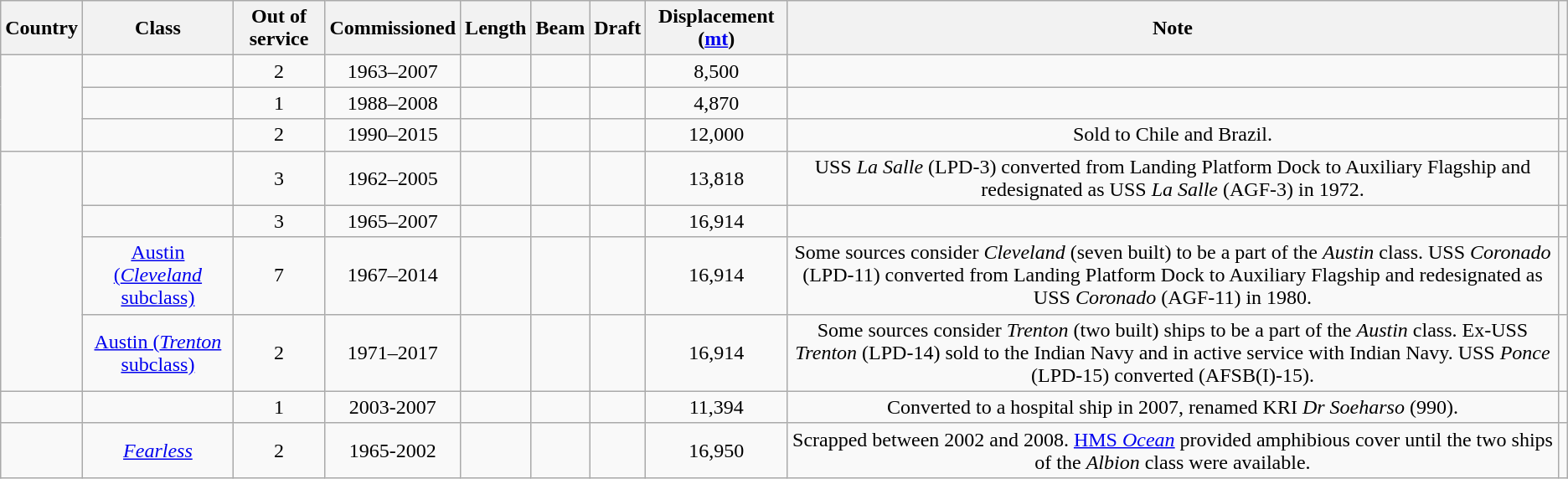<table class="wikitable" style="text-align:center">
<tr>
<th>Country</th>
<th>Class</th>
<th>Out of service</th>
<th>Commissioned</th>
<th>Length</th>
<th>Beam</th>
<th>Draft</th>
<th>Displacement (<a href='#'>mt</a>)</th>
<th>Note</th>
<th class="unsortable"></th>
</tr>
<tr>
<td style="text-align:left" rowspan="3"></td>
<td></td>
<td>2</td>
<td>1963–2007</td>
<td></td>
<td></td>
<td></td>
<td>8,500</td>
<td></td>
<td></td>
</tr>
<tr>
<td></td>
<td>1</td>
<td>1988–2008</td>
<td></td>
<td></td>
<td></td>
<td>4,870</td>
<td></td>
<td></td>
</tr>
<tr>
<td></td>
<td>2</td>
<td>1990–2015</td>
<td></td>
<td></td>
<td></td>
<td>12,000</td>
<td>Sold to Chile and Brazil.</td>
<td></td>
</tr>
<tr>
<td style="text-align:left" rowspan="4"></td>
<td></td>
<td>3</td>
<td>1962–2005</td>
<td></td>
<td></td>
<td></td>
<td>13,818</td>
<td>USS <em>La Salle</em> (LPD-3) converted from Landing Platform Dock to Auxiliary Flagship and redesignated as USS <em>La Salle</em> (AGF-3) in 1972.</td>
<td></td>
</tr>
<tr>
<td></td>
<td>3</td>
<td>1965–2007</td>
<td></td>
<td></td>
<td></td>
<td>16,914</td>
<td></td>
<td></td>
</tr>
<tr>
<td><a href='#'>Austin (<em>Cleveland</em> subclass)</a></td>
<td>7</td>
<td>1967–2014</td>
<td></td>
<td></td>
<td></td>
<td>16,914</td>
<td>Some sources consider <em>Cleveland</em> (seven built) to be a part of the <em>Austin</em> class. USS <em>Coronado</em> (LPD-11) converted from Landing Platform Dock to Auxiliary Flagship and redesignated as USS <em>Coronado</em> (AGF-11) in 1980.</td>
<td></td>
</tr>
<tr>
<td><a href='#'>Austin (<em>Trenton</em> subclass)</a></td>
<td>2</td>
<td>1971–2017</td>
<td></td>
<td></td>
<td></td>
<td>16,914</td>
<td>Some sources consider <em>Trenton</em> (two built) ships to be a part of the <em>Austin</em> class. Ex-USS <em>Trenton</em> (LPD-14) sold to the Indian Navy and in active service with Indian Navy. USS <em>Ponce</em> (LPD-15) converted (AFSB(I)-15).</td>
<td></td>
</tr>
<tr>
<td style="text-align:left"></td>
<td></td>
<td>1</td>
<td>2003-2007</td>
<td></td>
<td></td>
<td></td>
<td>11,394</td>
<td>Converted to a hospital ship in 2007, renamed KRI <em>Dr Soeharso</em> (990). </td>
<td></td>
</tr>
<tr>
<td style="text-align:left;"></td>
<td><a href='#'><em>Fearless</em></a></td>
<td>2</td>
<td>1965-2002</td>
<td></td>
<td></td>
<td></td>
<td>16,950</td>
<td>Scrapped between 2002 and 2008. <a href='#'>HMS <em>Ocean</em></a> provided amphibious cover until the two ships of the <em>Albion</em> class were available.</td>
<td></td>
</tr>
</table>
